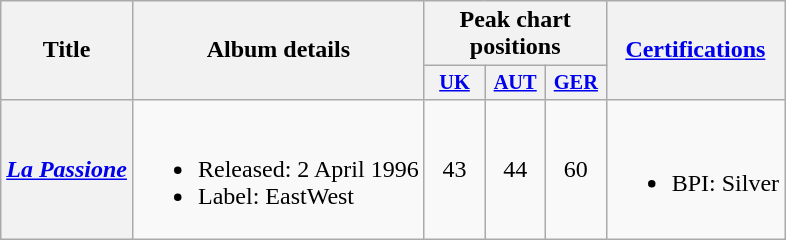<table class="wikitable plainrowheaders">
<tr>
<th scope="col" rowspan="2">Title</th>
<th scope="col" rowspan="2">Album details</th>
<th colspan="3">Peak chart positions</th>
<th rowspan="2"><a href='#'>Certifications</a></th>
</tr>
<tr>
<th style="width:2.5em;font-size:85%"><a href='#'>UK</a><br></th>
<th style="width:2.5em;font-size:85%"><a href='#'>AUT</a><br></th>
<th style="width:2.5em;font-size:85%"><a href='#'>GER</a><br></th>
</tr>
<tr>
<th scope="row"><em><a href='#'>La Passione</a></em></th>
<td><br><ul><li>Released: 2 April 1996</li><li>Label: EastWest</li></ul></td>
<td align="center">43</td>
<td align="center">44</td>
<td align="center">60</td>
<td><br><ul><li>BPI: Silver</li></ul></td>
</tr>
</table>
